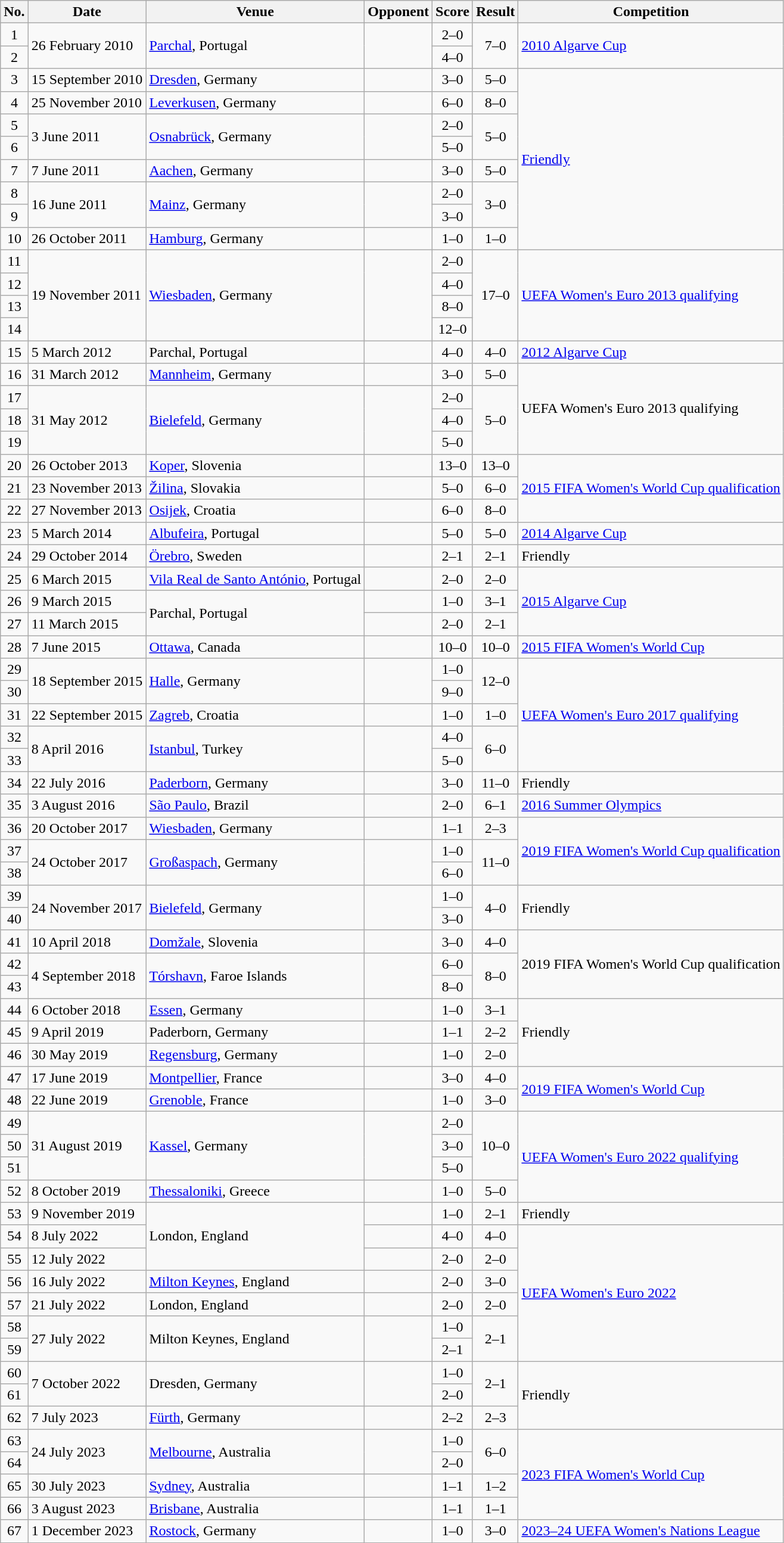<table class="wikitable sortable">
<tr>
<th scope="col">No.</th>
<th scope="col">Date</th>
<th scope="col">Venue</th>
<th scope="col">Opponent</th>
<th scope="col">Score</th>
<th scope="col">Result</th>
<th scope="col">Competition</th>
</tr>
<tr>
<td align="center">1</td>
<td rowspan="2">26 February 2010</td>
<td rowspan="2"><a href='#'>Parchal</a>, Portugal</td>
<td rowspan="2"></td>
<td align="center">2–0</td>
<td rowspan="2" style="text-align:center">7–0</td>
<td rowspan="2"><a href='#'>2010 Algarve Cup</a></td>
</tr>
<tr>
<td align="center">2</td>
<td align="center">4–0</td>
</tr>
<tr>
<td align="center">3</td>
<td>15 September 2010</td>
<td><a href='#'>Dresden</a>, Germany</td>
<td></td>
<td align="center">3–0</td>
<td align="center">5–0</td>
<td rowspan="8"><a href='#'>Friendly</a></td>
</tr>
<tr>
<td align="center">4</td>
<td>25 November 2010</td>
<td><a href='#'>Leverkusen</a>, Germany</td>
<td></td>
<td align="center">6–0</td>
<td align="center">8–0</td>
</tr>
<tr>
<td align="center">5</td>
<td rowspan="2">3 June 2011</td>
<td rowspan="2"><a href='#'>Osnabrück</a>, Germany</td>
<td rowspan="2"></td>
<td align="center">2–0</td>
<td rowspan="2" style="text-align:center">5–0</td>
</tr>
<tr>
<td align="center">6</td>
<td align="center">5–0</td>
</tr>
<tr>
<td align="center">7</td>
<td>7 June 2011</td>
<td><a href='#'>Aachen</a>, Germany</td>
<td></td>
<td align="center">3–0</td>
<td align="center">5–0</td>
</tr>
<tr>
<td align="center">8</td>
<td rowspan="2">16 June 2011</td>
<td rowspan="2"><a href='#'>Mainz</a>, Germany</td>
<td rowspan="2"></td>
<td align="center">2–0</td>
<td rowspan="2" style="text-align:center">3–0</td>
</tr>
<tr>
<td align="center">9</td>
<td align="center">3–0</td>
</tr>
<tr>
<td align="center">10</td>
<td>26 October 2011</td>
<td><a href='#'>Hamburg</a>, Germany</td>
<td></td>
<td align="center">1–0</td>
<td align="center">1–0</td>
</tr>
<tr>
<td align="center">11</td>
<td rowspan="4">19 November 2011</td>
<td rowspan="4"><a href='#'>Wiesbaden</a>, Germany</td>
<td rowspan="4"></td>
<td align="center">2–0</td>
<td rowspan="4" style="text-align:center">17–0</td>
<td rowspan="4"><a href='#'>UEFA Women's Euro 2013 qualifying</a></td>
</tr>
<tr>
<td align="center">12</td>
<td align="center">4–0</td>
</tr>
<tr>
<td align="center">13</td>
<td align="center">8–0</td>
</tr>
<tr>
<td align="center">14</td>
<td align="center">12–0</td>
</tr>
<tr>
<td align="center">15</td>
<td>5 March 2012</td>
<td>Parchal, Portugal</td>
<td></td>
<td align="center">4–0</td>
<td align="center">4–0</td>
<td><a href='#'>2012 Algarve Cup</a></td>
</tr>
<tr>
<td align="center">16</td>
<td>31 March 2012</td>
<td><a href='#'>Mannheim</a>, Germany</td>
<td></td>
<td align="center">3–0</td>
<td align="center">5–0</td>
<td rowspan="4">UEFA Women's Euro 2013 qualifying</td>
</tr>
<tr>
<td align="center">17</td>
<td rowspan="3">31 May 2012</td>
<td rowspan="3"><a href='#'>Bielefeld</a>, Germany</td>
<td rowspan="3"></td>
<td align="center">2–0</td>
<td rowspan="3" style="text-align:center">5–0</td>
</tr>
<tr>
<td align="center">18</td>
<td align="center">4–0</td>
</tr>
<tr>
<td align="center">19</td>
<td align="center">5–0</td>
</tr>
<tr>
<td align="center">20</td>
<td>26 October 2013</td>
<td><a href='#'>Koper</a>, Slovenia</td>
<td></td>
<td align="center">13–0</td>
<td align="center">13–0</td>
<td rowspan="3"><a href='#'>2015 FIFA Women's World Cup qualification</a></td>
</tr>
<tr>
<td align="center">21</td>
<td>23 November 2013</td>
<td><a href='#'>Žilina</a>, Slovakia</td>
<td></td>
<td align="center">5–0</td>
<td align="center">6–0</td>
</tr>
<tr>
<td align="center">22</td>
<td>27 November 2013</td>
<td><a href='#'>Osijek</a>, Croatia</td>
<td></td>
<td align="center">6–0</td>
<td align="center">8–0</td>
</tr>
<tr>
<td align="center">23</td>
<td>5 March 2014</td>
<td><a href='#'>Albufeira</a>, Portugal</td>
<td></td>
<td align="center">5–0</td>
<td align="center">5–0</td>
<td><a href='#'>2014 Algarve Cup</a></td>
</tr>
<tr>
<td align="center">24</td>
<td>29 October 2014</td>
<td><a href='#'>Örebro</a>, Sweden</td>
<td></td>
<td align="center">2–1</td>
<td align="center">2–1</td>
<td>Friendly</td>
</tr>
<tr>
<td align="center">25</td>
<td>6 March 2015</td>
<td><a href='#'>Vila Real de Santo António</a>, Portugal</td>
<td></td>
<td align="center">2–0</td>
<td align="center">2–0</td>
<td rowspan="3"><a href='#'>2015 Algarve Cup</a></td>
</tr>
<tr>
<td align="center">26</td>
<td>9 March 2015</td>
<td rowspan=2>Parchal, Portugal</td>
<td></td>
<td align="center">1–0</td>
<td align="center">3–1</td>
</tr>
<tr>
<td align="center">27</td>
<td>11 March 2015</td>
<td></td>
<td align="center">2–0</td>
<td align="center">2–1</td>
</tr>
<tr>
<td align="center">28</td>
<td>7 June 2015</td>
<td><a href='#'>Ottawa</a>, Canada</td>
<td></td>
<td align="center">10–0</td>
<td align="center">10–0</td>
<td><a href='#'>2015 FIFA Women's World Cup</a></td>
</tr>
<tr>
<td align="center">29</td>
<td rowspan="2">18 September 2015</td>
<td rowspan="2"><a href='#'>Halle</a>, Germany</td>
<td rowspan="2"></td>
<td align="center">1–0</td>
<td rowspan="2" style="text-align:center">12–0</td>
<td rowspan="5"><a href='#'>UEFA Women's Euro 2017 qualifying</a></td>
</tr>
<tr>
<td align="center">30</td>
<td align="center">9–0</td>
</tr>
<tr>
<td align="center">31</td>
<td>22 September 2015</td>
<td><a href='#'>Zagreb</a>, Croatia</td>
<td></td>
<td align="center">1–0</td>
<td align="center">1–0</td>
</tr>
<tr>
<td align="center">32</td>
<td rowspan="2">8 April 2016</td>
<td rowspan="2"><a href='#'>Istanbul</a>, Turkey</td>
<td rowspan="2"></td>
<td align="center">4–0</td>
<td rowspan=2 align="center">6–0</td>
</tr>
<tr>
<td align="center">33</td>
<td align="center">5–0</td>
</tr>
<tr>
<td align="center">34</td>
<td>22 July 2016</td>
<td><a href='#'>Paderborn</a>, Germany</td>
<td></td>
<td align="center">3–0</td>
<td align="center">11–0</td>
<td>Friendly</td>
</tr>
<tr>
<td align="center">35</td>
<td>3 August 2016</td>
<td><a href='#'>São Paulo</a>, Brazil</td>
<td></td>
<td align="center">2–0</td>
<td align="center">6–1</td>
<td><a href='#'>2016 Summer Olympics</a></td>
</tr>
<tr>
<td align="center">36</td>
<td>20 October 2017</td>
<td><a href='#'>Wiesbaden</a>, Germany</td>
<td></td>
<td align="center">1–1</td>
<td align="center">2–3</td>
<td rowspan="3"><a href='#'>2019 FIFA Women's World Cup qualification</a></td>
</tr>
<tr>
<td align="center">37</td>
<td rowspan="2">24 October 2017</td>
<td rowspan="2"><a href='#'>Großaspach</a>, Germany</td>
<td rowspan="2"></td>
<td align="center">1–0</td>
<td rowspan="2" style="text-align:center">11–0</td>
</tr>
<tr>
<td align="center">38</td>
<td align="center">6–0</td>
</tr>
<tr>
<td align="center">39</td>
<td rowspan="2">24 November 2017</td>
<td rowspan="2"><a href='#'>Bielefeld</a>, Germany</td>
<td rowspan="2"></td>
<td align="center">1–0</td>
<td rowspan="2" style="text-align:center">4–0</td>
<td rowspan="2">Friendly</td>
</tr>
<tr>
<td align="center">40</td>
<td align="center">3–0</td>
</tr>
<tr>
<td align="center">41</td>
<td>10 April 2018</td>
<td><a href='#'>Domžale</a>, Slovenia</td>
<td></td>
<td align="center">3–0</td>
<td align="center">4–0</td>
<td rowspan="3">2019 FIFA Women's World Cup qualification</td>
</tr>
<tr>
<td align="center">42</td>
<td rowspan="2">4 September 2018</td>
<td rowspan="2"><a href='#'>Tórshavn</a>, Faroe Islands</td>
<td rowspan="2"></td>
<td align="center">6–0</td>
<td rowspan="2" style="text-align:center">8–0</td>
</tr>
<tr>
<td align="center">43</td>
<td align="center">8–0</td>
</tr>
<tr>
<td align="center">44</td>
<td>6 October 2018</td>
<td><a href='#'>Essen</a>, Germany</td>
<td></td>
<td align="center">1–0</td>
<td align="center">3–1</td>
<td rowspan="3">Friendly</td>
</tr>
<tr>
<td align="center">45</td>
<td>9 April 2019</td>
<td>Paderborn, Germany</td>
<td></td>
<td align="center">1–1</td>
<td align="center">2–2</td>
</tr>
<tr>
<td align="center">46</td>
<td>30 May 2019</td>
<td><a href='#'>Regensburg</a>, Germany</td>
<td></td>
<td align="center">1–0</td>
<td align="center">2–0</td>
</tr>
<tr>
<td align="center">47</td>
<td>17 June 2019</td>
<td><a href='#'>Montpellier</a>, France</td>
<td></td>
<td align="center">3–0</td>
<td align="center">4–0</td>
<td rowspan="2"><a href='#'>2019 FIFA Women's World Cup</a></td>
</tr>
<tr>
<td align="center">48</td>
<td>22 June 2019</td>
<td><a href='#'>Grenoble</a>, France</td>
<td></td>
<td align="center">1–0</td>
<td align="center">3–0</td>
</tr>
<tr>
<td align="center">49</td>
<td rowspan="3">31 August 2019</td>
<td rowspan="3"><a href='#'>Kassel</a>, Germany</td>
<td rowspan="3"></td>
<td align="center">2–0</td>
<td rowspan="3" style="text-align:center">10–0</td>
<td rowspan="4"><a href='#'>UEFA Women's Euro 2022 qualifying</a></td>
</tr>
<tr>
<td align="center">50</td>
<td align="center">3–0</td>
</tr>
<tr>
<td align="center">51</td>
<td align="center">5–0</td>
</tr>
<tr>
<td align="center">52</td>
<td>8 October 2019</td>
<td><a href='#'>Thessaloniki</a>, Greece</td>
<td></td>
<td align="center">1–0</td>
<td align="center">5–0</td>
</tr>
<tr>
<td align="center">53</td>
<td>9 November 2019</td>
<td rowspan=3>London, England</td>
<td></td>
<td align="center">1–0</td>
<td align="center">2–1</td>
<td>Friendly</td>
</tr>
<tr>
<td align="center">54</td>
<td>8 July 2022</td>
<td></td>
<td align="center">4–0</td>
<td align="center">4–0</td>
<td rowspan="6"><a href='#'>UEFA Women's Euro 2022</a></td>
</tr>
<tr>
<td align="center">55</td>
<td>12 July 2022</td>
<td></td>
<td align="center">2–0</td>
<td align="center">2–0</td>
</tr>
<tr>
<td align="center">56</td>
<td>16 July 2022</td>
<td><a href='#'>Milton Keynes</a>, England</td>
<td></td>
<td align="center">2–0</td>
<td align="center">3–0</td>
</tr>
<tr>
<td align="center">57</td>
<td>21 July 2022</td>
<td>London, England</td>
<td></td>
<td align="center">2–0</td>
<td align="center">2–0</td>
</tr>
<tr>
<td align="center">58</td>
<td rowspan="2">27 July 2022</td>
<td rowspan="2">Milton Keynes, England</td>
<td rowspan="2"></td>
<td align="center">1–0</td>
<td rowspan="2" style="text-align:center">2–1</td>
</tr>
<tr>
<td align="center">59</td>
<td align="center">2–1</td>
</tr>
<tr>
<td align="center">60</td>
<td rowspan="2">7 October 2022</td>
<td rowspan="2">Dresden, Germany</td>
<td rowspan="2"></td>
<td align="center">1–0</td>
<td rowspan="2" style="text-align:center">2–1</td>
<td rowspan="3">Friendly</td>
</tr>
<tr>
<td align="center">61</td>
<td align="center">2–0</td>
</tr>
<tr>
<td align="center">62</td>
<td>7 July 2023</td>
<td><a href='#'>Fürth</a>, Germany</td>
<td></td>
<td align="center">2–2</td>
<td align=center>2–3</td>
</tr>
<tr>
<td align="center">63</td>
<td rowspan=2>24 July 2023</td>
<td rowspan=2><a href='#'>Melbourne</a>, Australia</td>
<td rowspan=2></td>
<td align="center">1–0</td>
<td rowspan=2 align=center>6–0</td>
<td rowspan=4><a href='#'>2023 FIFA Women's World Cup</a></td>
</tr>
<tr>
<td align="center">64</td>
<td align="center">2–0</td>
</tr>
<tr>
<td align="center">65</td>
<td>30 July 2023</td>
<td><a href='#'>Sydney</a>, Australia</td>
<td></td>
<td align="center">1–1</td>
<td align=center>1–2</td>
</tr>
<tr>
<td align="center">66</td>
<td>3 August 2023</td>
<td><a href='#'>Brisbane</a>, Australia</td>
<td></td>
<td align="center">1–1</td>
<td align="center">1–1</td>
</tr>
<tr>
<td align="center">67</td>
<td>1 December 2023</td>
<td><a href='#'>Rostock</a>, Germany</td>
<td></td>
<td align="center">1–0</td>
<td align=center>3–0</td>
<td><a href='#'>2023–24 UEFA Women's Nations League</a></td>
</tr>
</table>
